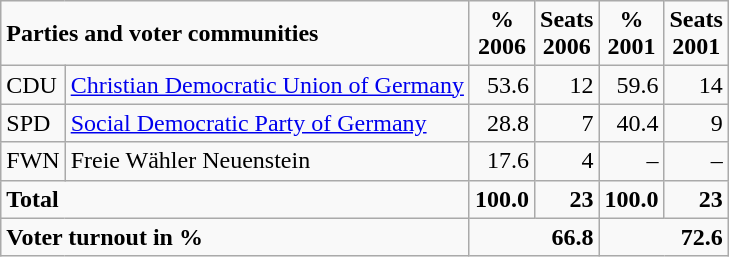<table class="wikitable">
<tr --  class="hintergrundfarbe5">
<td colspan="2"><strong>Parties and voter communities</strong></td>
<td align="center"><strong>%<br>2006</strong></td>
<td align="center"><strong>Seats<br>2006</strong></td>
<td align="center"><strong>%<br>2001</strong></td>
<td align="center"><strong>Seats<br>2001</strong></td>
</tr>
<tr --->
<td>CDU</td>
<td><a href='#'>Christian Democratic Union of Germany</a></td>
<td align="right">53.6</td>
<td align="right">12</td>
<td align="right">59.6</td>
<td align="right">14</td>
</tr>
<tr --->
<td>SPD</td>
<td><a href='#'>Social Democratic Party of Germany</a></td>
<td align="right">28.8</td>
<td align="right">7</td>
<td align="right">40.4</td>
<td align="right">9</td>
</tr>
<tr --->
<td>FWN</td>
<td>Freie Wähler Neuenstein</td>
<td align="right">17.6</td>
<td align="right">4</td>
<td align="right">–</td>
<td align="right">–</td>
</tr>
<tr -- class="hintergrundfarbe5">
<td colspan="2"><strong>Total</strong></td>
<td align="right"><strong>100.0</strong></td>
<td align="right"><strong>23</strong></td>
<td align="right"><strong>100.0</strong></td>
<td align="right"><strong>23</strong></td>
</tr>
<tr -- class="hintergrundfarbe5">
<td colspan="2"><strong>Voter turnout in %</strong></td>
<td colspan="2" align="right"><strong>66.8</strong></td>
<td colspan="2" align="right"><strong>72.6</strong></td>
</tr>
</table>
